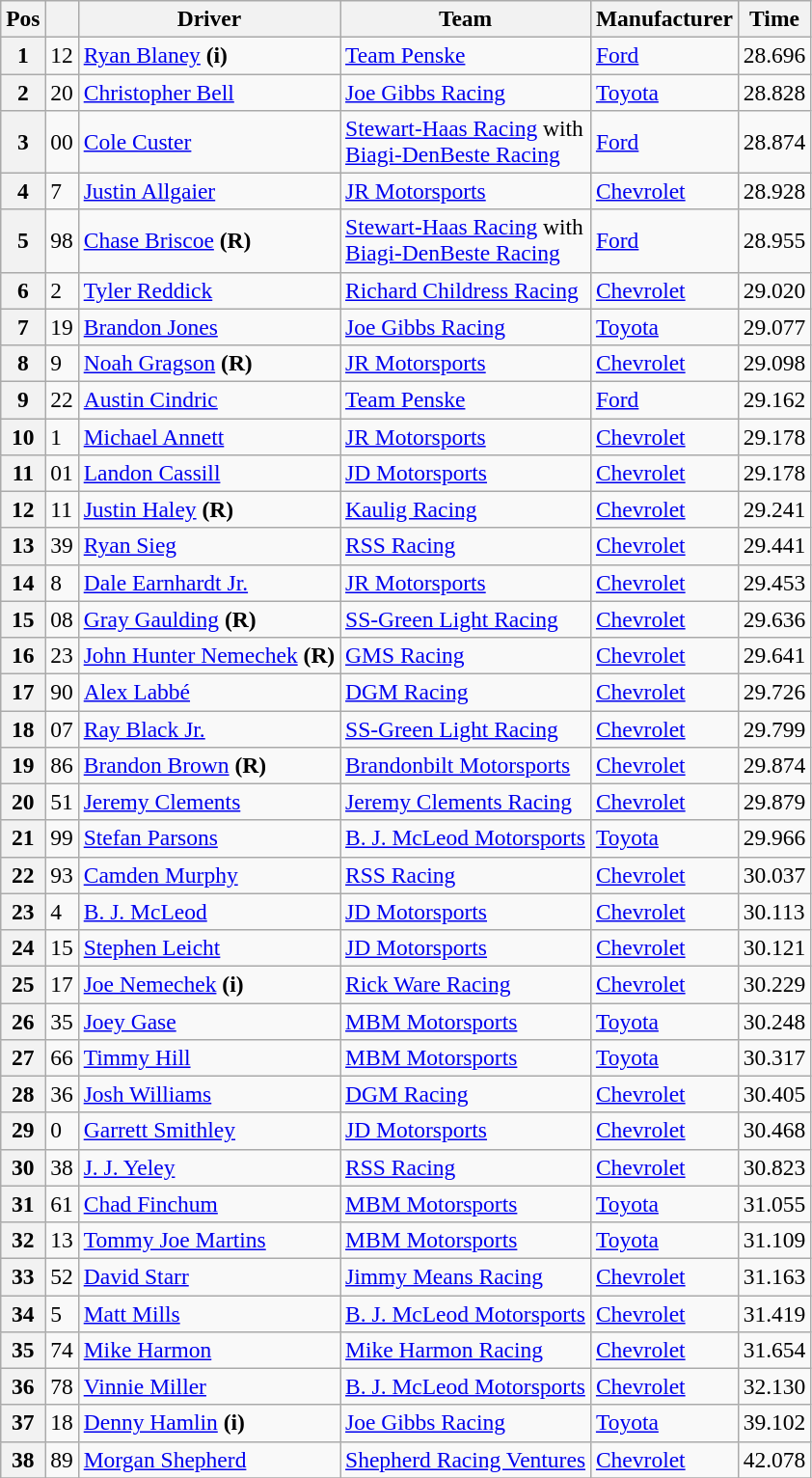<table class="wikitable" style="font-size:98%">
<tr>
<th>Pos</th>
<th></th>
<th>Driver</th>
<th>Team</th>
<th>Manufacturer</th>
<th>Time</th>
</tr>
<tr>
<th>1</th>
<td>12</td>
<td><a href='#'>Ryan Blaney</a> <strong>(i)</strong></td>
<td><a href='#'>Team Penske</a></td>
<td><a href='#'>Ford</a></td>
<td>28.696</td>
</tr>
<tr>
<th>2</th>
<td>20</td>
<td><a href='#'>Christopher Bell</a></td>
<td><a href='#'>Joe Gibbs Racing</a></td>
<td><a href='#'>Toyota</a></td>
<td>28.828</td>
</tr>
<tr>
<th>3</th>
<td>00</td>
<td><a href='#'>Cole Custer</a></td>
<td><a href='#'>Stewart-Haas Racing</a> with <br> <a href='#'>Biagi-DenBeste Racing</a></td>
<td><a href='#'>Ford</a></td>
<td>28.874</td>
</tr>
<tr>
<th>4</th>
<td>7</td>
<td><a href='#'>Justin Allgaier</a></td>
<td><a href='#'>JR Motorsports</a></td>
<td><a href='#'>Chevrolet</a></td>
<td>28.928</td>
</tr>
<tr>
<th>5</th>
<td>98</td>
<td><a href='#'>Chase Briscoe</a> <strong>(R)</strong></td>
<td><a href='#'>Stewart-Haas Racing</a> with <br> <a href='#'>Biagi-DenBeste Racing</a></td>
<td><a href='#'>Ford</a></td>
<td>28.955</td>
</tr>
<tr>
<th>6</th>
<td>2</td>
<td><a href='#'>Tyler Reddick</a></td>
<td><a href='#'>Richard Childress Racing</a></td>
<td><a href='#'>Chevrolet</a></td>
<td>29.020</td>
</tr>
<tr>
<th>7</th>
<td>19</td>
<td><a href='#'>Brandon Jones</a></td>
<td><a href='#'>Joe Gibbs Racing</a></td>
<td><a href='#'>Toyota</a></td>
<td>29.077</td>
</tr>
<tr>
<th>8</th>
<td>9</td>
<td><a href='#'>Noah Gragson</a> <strong>(R)</strong></td>
<td><a href='#'>JR Motorsports</a></td>
<td><a href='#'>Chevrolet</a></td>
<td>29.098</td>
</tr>
<tr>
<th>9</th>
<td>22</td>
<td><a href='#'>Austin Cindric</a></td>
<td><a href='#'>Team Penske</a></td>
<td><a href='#'>Ford</a></td>
<td>29.162</td>
</tr>
<tr>
<th>10</th>
<td>1</td>
<td><a href='#'>Michael Annett</a></td>
<td><a href='#'>JR Motorsports</a></td>
<td><a href='#'>Chevrolet</a></td>
<td>29.178</td>
</tr>
<tr>
<th>11</th>
<td>01</td>
<td><a href='#'>Landon Cassill</a></td>
<td><a href='#'>JD Motorsports</a></td>
<td><a href='#'>Chevrolet</a></td>
<td>29.178</td>
</tr>
<tr>
<th>12</th>
<td>11</td>
<td><a href='#'>Justin Haley</a> <strong>(R)</strong></td>
<td><a href='#'>Kaulig Racing</a></td>
<td><a href='#'>Chevrolet</a></td>
<td>29.241</td>
</tr>
<tr>
<th>13</th>
<td>39</td>
<td><a href='#'>Ryan Sieg</a></td>
<td><a href='#'>RSS Racing</a></td>
<td><a href='#'>Chevrolet</a></td>
<td>29.441</td>
</tr>
<tr>
<th>14</th>
<td>8</td>
<td><a href='#'>Dale Earnhardt Jr.</a></td>
<td><a href='#'>JR Motorsports</a></td>
<td><a href='#'>Chevrolet</a></td>
<td>29.453</td>
</tr>
<tr>
<th>15</th>
<td>08</td>
<td><a href='#'>Gray Gaulding</a> <strong>(R)</strong></td>
<td><a href='#'>SS-Green Light Racing</a></td>
<td><a href='#'>Chevrolet</a></td>
<td>29.636</td>
</tr>
<tr>
<th>16</th>
<td>23</td>
<td><a href='#'>John Hunter Nemechek</a> <strong>(R)</strong></td>
<td><a href='#'>GMS Racing</a></td>
<td><a href='#'>Chevrolet</a></td>
<td>29.641</td>
</tr>
<tr>
<th>17</th>
<td>90</td>
<td><a href='#'>Alex Labbé</a></td>
<td><a href='#'>DGM Racing</a></td>
<td><a href='#'>Chevrolet</a></td>
<td>29.726</td>
</tr>
<tr>
<th>18</th>
<td>07</td>
<td><a href='#'>Ray Black Jr.</a></td>
<td><a href='#'>SS-Green Light Racing</a></td>
<td><a href='#'>Chevrolet</a></td>
<td>29.799</td>
</tr>
<tr>
<th>19</th>
<td>86</td>
<td><a href='#'>Brandon Brown</a> <strong>(R)</strong></td>
<td><a href='#'>Brandonbilt Motorsports</a></td>
<td><a href='#'>Chevrolet</a></td>
<td>29.874</td>
</tr>
<tr>
<th>20</th>
<td>51</td>
<td><a href='#'>Jeremy Clements</a></td>
<td><a href='#'>Jeremy Clements Racing</a></td>
<td><a href='#'>Chevrolet</a></td>
<td>29.879</td>
</tr>
<tr>
<th>21</th>
<td>99</td>
<td><a href='#'>Stefan Parsons</a></td>
<td><a href='#'>B. J. McLeod Motorsports</a></td>
<td><a href='#'>Toyota</a></td>
<td>29.966</td>
</tr>
<tr>
<th>22</th>
<td>93</td>
<td><a href='#'>Camden Murphy</a></td>
<td><a href='#'>RSS Racing</a></td>
<td><a href='#'>Chevrolet</a></td>
<td>30.037</td>
</tr>
<tr>
<th>23</th>
<td>4</td>
<td><a href='#'>B. J. McLeod</a></td>
<td><a href='#'>JD Motorsports</a></td>
<td><a href='#'>Chevrolet</a></td>
<td>30.113</td>
</tr>
<tr>
<th>24</th>
<td>15</td>
<td><a href='#'>Stephen Leicht</a></td>
<td><a href='#'>JD Motorsports</a></td>
<td><a href='#'>Chevrolet</a></td>
<td>30.121</td>
</tr>
<tr>
<th>25</th>
<td>17</td>
<td><a href='#'>Joe Nemechek</a> <strong>(i)</strong></td>
<td><a href='#'>Rick Ware Racing</a></td>
<td><a href='#'>Chevrolet</a></td>
<td>30.229</td>
</tr>
<tr>
<th>26</th>
<td>35</td>
<td><a href='#'>Joey Gase</a></td>
<td><a href='#'>MBM Motorsports</a></td>
<td><a href='#'>Toyota</a></td>
<td>30.248</td>
</tr>
<tr>
<th>27</th>
<td>66</td>
<td><a href='#'>Timmy Hill</a></td>
<td><a href='#'>MBM Motorsports</a></td>
<td><a href='#'>Toyota</a></td>
<td>30.317</td>
</tr>
<tr>
<th>28</th>
<td>36</td>
<td><a href='#'>Josh Williams</a></td>
<td><a href='#'>DGM Racing</a></td>
<td><a href='#'>Chevrolet</a></td>
<td>30.405</td>
</tr>
<tr>
<th>29</th>
<td>0</td>
<td><a href='#'>Garrett Smithley</a></td>
<td><a href='#'>JD Motorsports</a></td>
<td><a href='#'>Chevrolet</a></td>
<td>30.468</td>
</tr>
<tr>
<th>30</th>
<td>38</td>
<td><a href='#'>J. J. Yeley</a></td>
<td><a href='#'>RSS Racing</a></td>
<td><a href='#'>Chevrolet</a></td>
<td>30.823</td>
</tr>
<tr>
<th>31</th>
<td>61</td>
<td><a href='#'>Chad Finchum</a></td>
<td><a href='#'>MBM Motorsports</a></td>
<td><a href='#'>Toyota</a></td>
<td>31.055</td>
</tr>
<tr>
<th>32</th>
<td>13</td>
<td><a href='#'>Tommy Joe Martins</a></td>
<td><a href='#'>MBM Motorsports</a></td>
<td><a href='#'>Toyota</a></td>
<td>31.109</td>
</tr>
<tr>
<th>33</th>
<td>52</td>
<td><a href='#'>David Starr</a></td>
<td><a href='#'>Jimmy Means Racing</a></td>
<td><a href='#'>Chevrolet</a></td>
<td>31.163</td>
</tr>
<tr>
<th>34</th>
<td>5</td>
<td><a href='#'>Matt Mills</a></td>
<td><a href='#'>B. J. McLeod Motorsports</a></td>
<td><a href='#'>Chevrolet</a></td>
<td>31.419</td>
</tr>
<tr>
<th>35</th>
<td>74</td>
<td><a href='#'>Mike Harmon</a></td>
<td><a href='#'>Mike Harmon Racing</a></td>
<td><a href='#'>Chevrolet</a></td>
<td>31.654</td>
</tr>
<tr>
<th>36</th>
<td>78</td>
<td><a href='#'>Vinnie Miller</a></td>
<td><a href='#'>B. J. McLeod Motorsports</a></td>
<td><a href='#'>Chevrolet</a></td>
<td>32.130</td>
</tr>
<tr>
<th>37</th>
<td>18</td>
<td><a href='#'>Denny Hamlin</a> <strong>(i)</strong></td>
<td><a href='#'>Joe Gibbs Racing</a></td>
<td><a href='#'>Toyota</a></td>
<td>39.102</td>
</tr>
<tr>
<th>38</th>
<td>89</td>
<td><a href='#'>Morgan Shepherd</a></td>
<td><a href='#'>Shepherd Racing Ventures</a></td>
<td><a href='#'>Chevrolet</a></td>
<td>42.078</td>
</tr>
<tr>
</tr>
</table>
